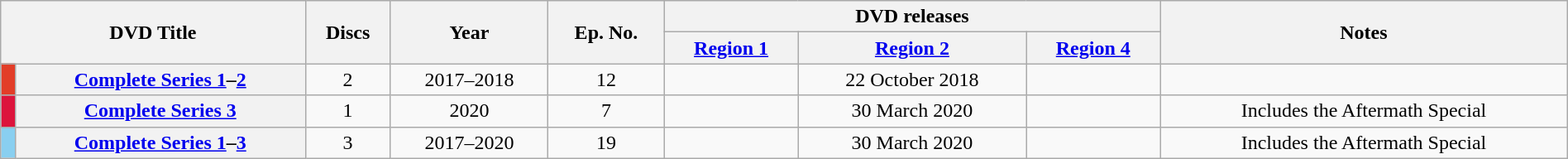<table class="wikitable"  style="width:100%; text-align:center;">
<tr>
<th colspan="2" rowspan="2">DVD Title</th>
<th rowspan="2">Discs</th>
<th rowspan="2">Year</th>
<th rowspan="2">Ep. No.</th>
<th colspan="3">DVD releases</th>
<th rowspan="2">Notes</th>
</tr>
<tr>
<th><a href='#'>Region 1</a></th>
<th><a href='#'>Region 2</a></th>
<th><a href='#'>Region 4</a></th>
</tr>
<tr>
<td style="background:#E23D28;"></td>
<th><a href='#'>Complete Series 1</a>–<a href='#'>2</a></th>
<td>2</td>
<td>2017–2018</td>
<td>12</td>
<td></td>
<td>22 October 2018</td>
<td></td>
<td></td>
</tr>
<tr>
<td style="background:#DC143C;"></td>
<th><a href='#'>Complete Series 3</a></th>
<td>1</td>
<td>2020</td>
<td>7</td>
<td></td>
<td>30 March 2020</td>
<td></td>
<td>Includes the Aftermath Special</td>
</tr>
<tr>
<td style="background:#89CFF0;"></td>
<th><a href='#'>Complete Series 1</a>–<a href='#'>3</a></th>
<td>3</td>
<td>2017–2020</td>
<td>19</td>
<td></td>
<td>30 March 2020</td>
<td></td>
<td>Includes the Aftermath Special</td>
</tr>
</table>
